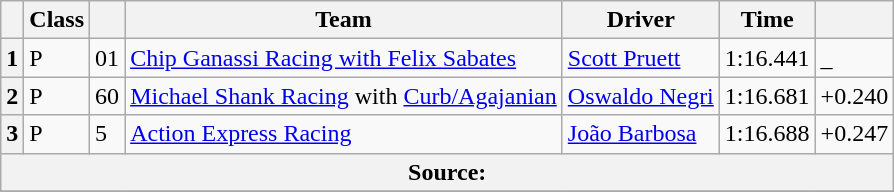<table class="wikitable">
<tr>
<th scope="col"></th>
<th scope="col">Class</th>
<th scope="col"></th>
<th scope="col">Team</th>
<th scope="col">Driver</th>
<th scope="col">Time</th>
<th scope="col"></th>
</tr>
<tr>
<th scope="row">1</th>
<td>P</td>
<td>01</td>
<td><a href='#'>Chip Ganassi Racing with Felix Sabates</a></td>
<td><a href='#'>Scott Pruett</a></td>
<td>1:16.441</td>
<td>_</td>
</tr>
<tr>
<th scope="row">2</th>
<td>P</td>
<td>60</td>
<td><a href='#'>Michael Shank Racing</a> with <a href='#'>Curb/Agajanian</a></td>
<td><a href='#'>Oswaldo Negri</a></td>
<td>1:16.681</td>
<td>+0.240</td>
</tr>
<tr>
<th scope="row">3</th>
<td>P</td>
<td>5</td>
<td><a href='#'>Action Express Racing</a></td>
<td><a href='#'>João Barbosa</a></td>
<td>1:16.688</td>
<td>+0.247</td>
</tr>
<tr>
<th colspan="7">Source:</th>
</tr>
<tr>
</tr>
</table>
